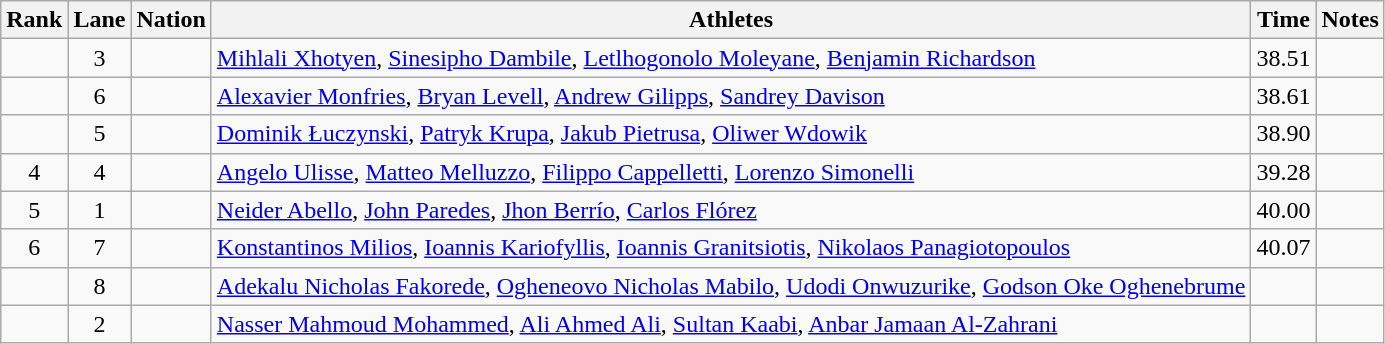<table class="wikitable sortable" style="text-align:center">
<tr>
<th>Rank</th>
<th>Lane</th>
<th>Nation</th>
<th>Athletes</th>
<th>Time</th>
<th>Notes</th>
</tr>
<tr>
<td></td>
<td>3</td>
<td align=left></td>
<td align=left><a href='#'>Mihlali Xhotyen</a>, <a href='#'>Sinesipho Dambile</a>, <a href='#'>Letlhogonolo Moleyane</a>, <a href='#'>Benjamin Richardson</a></td>
<td>38.51</td>
<td></td>
</tr>
<tr>
<td></td>
<td>6</td>
<td align=left></td>
<td align=left><a href='#'>Alexavier Monfries</a>, <a href='#'>Bryan Levell</a>, <a href='#'>Andrew Gilipps</a>, <a href='#'>Sandrey Davison</a></td>
<td>38.61</td>
<td></td>
</tr>
<tr>
<td></td>
<td>5</td>
<td align=left></td>
<td align=left><a href='#'>Dominik Łuczynski</a>, <a href='#'>Patryk Krupa</a>, <a href='#'>Jakub Pietrusa</a>, <a href='#'>Oliwer Wdowik</a></td>
<td>38.90</td>
<td></td>
</tr>
<tr>
<td>4</td>
<td>4</td>
<td align=left></td>
<td align=left><a href='#'>Angelo Ulisse</a>, <a href='#'>Matteo Melluzzo</a>, <a href='#'>Filippo Cappelletti</a>, <a href='#'>Lorenzo Simonelli</a></td>
<td>39.28</td>
<td></td>
</tr>
<tr>
<td>5</td>
<td>1</td>
<td align=left></td>
<td align=left><a href='#'>Neider Abello</a>, <a href='#'>John Paredes</a>, <a href='#'>Jhon Berrío</a>, <a href='#'>Carlos Flórez</a></td>
<td>40.00</td>
<td></td>
</tr>
<tr>
<td>6</td>
<td>7</td>
<td align=left></td>
<td align=left><a href='#'>Konstantinos Milios</a>, <a href='#'>Ioannis Kariofyllis</a>, <a href='#'>Ioannis Granitsiotis</a>, <a href='#'>Nikolaos Panagiotopoulos</a></td>
<td>40.07</td>
<td></td>
</tr>
<tr>
<td></td>
<td>8</td>
<td align=left></td>
<td align=left><a href='#'>Adekalu Nicholas Fakorede</a>, <a href='#'>Ogheneovo Nicholas Mabilo</a>, <a href='#'>Udodi Onwuzurike</a>, <a href='#'>Godson Oke Oghenebrume</a></td>
<td></td>
<td></td>
</tr>
<tr>
<td></td>
<td>2</td>
<td align=left></td>
<td align=left><a href='#'>Nasser Mahmoud Mohammed</a>, <a href='#'>Ali Ahmed Ali</a>, <a href='#'>Sultan Kaabi</a>, <a href='#'>Anbar Jamaan Al-Zahrani</a></td>
<td></td>
<td></td>
</tr>
</table>
